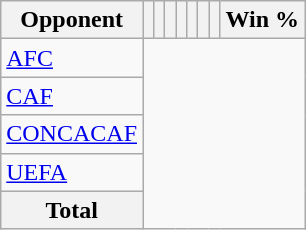<table class="wikitable sortable collapsible collapsed" style="text-align: center;">
<tr>
<th>Opponent</th>
<th></th>
<th></th>
<th></th>
<th></th>
<th></th>
<th></th>
<th></th>
<th>Win %</th>
</tr>
<tr>
<td align="left"><a href='#'>AFC</a><br></td>
</tr>
<tr>
<td align="left"><a href='#'>CAF</a><br></td>
</tr>
<tr>
<td align="left"><a href='#'>CONCACAF</a><br></td>
</tr>
<tr>
<td align="left"><a href='#'>UEFA</a><br></td>
</tr>
<tr class="sortbottom">
<th>Total<br></th>
</tr>
</table>
